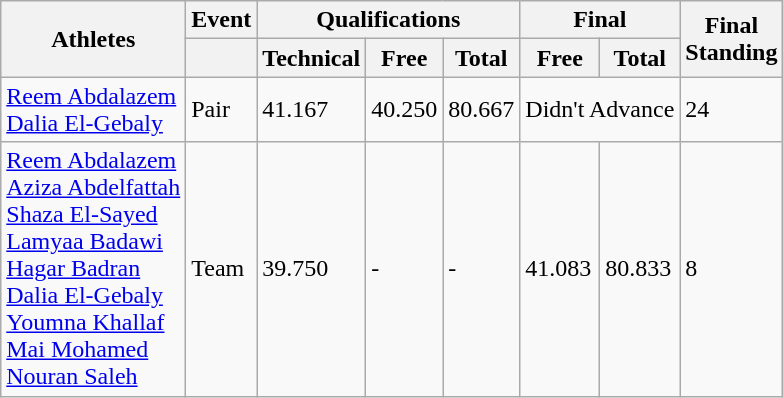<table class="wikitable">
<tr>
<th rowspan="2">Athletes</th>
<th>Event</th>
<th colspan="3">Qualifications</th>
<th colspan="2">Final</th>
<th rowspan="2">Final<br>Standing</th>
</tr>
<tr>
<th></th>
<th>Technical</th>
<th>Free</th>
<th>Total</th>
<th>Free</th>
<th>Total</th>
</tr>
<tr>
<td><a href='#'>Reem Abdalazem</a><br><a href='#'>Dalia El-Gebaly</a></td>
<td>Pair</td>
<td>41.167</td>
<td>40.250</td>
<td>80.667</td>
<td colspan="2">Didn't Advance</td>
<td>24</td>
</tr>
<tr>
<td><a href='#'>Reem Abdalazem</a><br><a href='#'>Aziza Abdelfattah</a><br><a href='#'>Shaza El-Sayed</a><br><a href='#'>Lamyaa Badawi</a><br><a href='#'>Hagar Badran</a><br><a href='#'>Dalia El-Gebaly</a><br><a href='#'>Youmna Khallaf</a><br><a href='#'>Mai Mohamed</a><br><a href='#'>Nouran Saleh</a></td>
<td>Team</td>
<td>39.750</td>
<td>-</td>
<td>-</td>
<td>41.083</td>
<td>80.833</td>
<td>8</td>
</tr>
</table>
